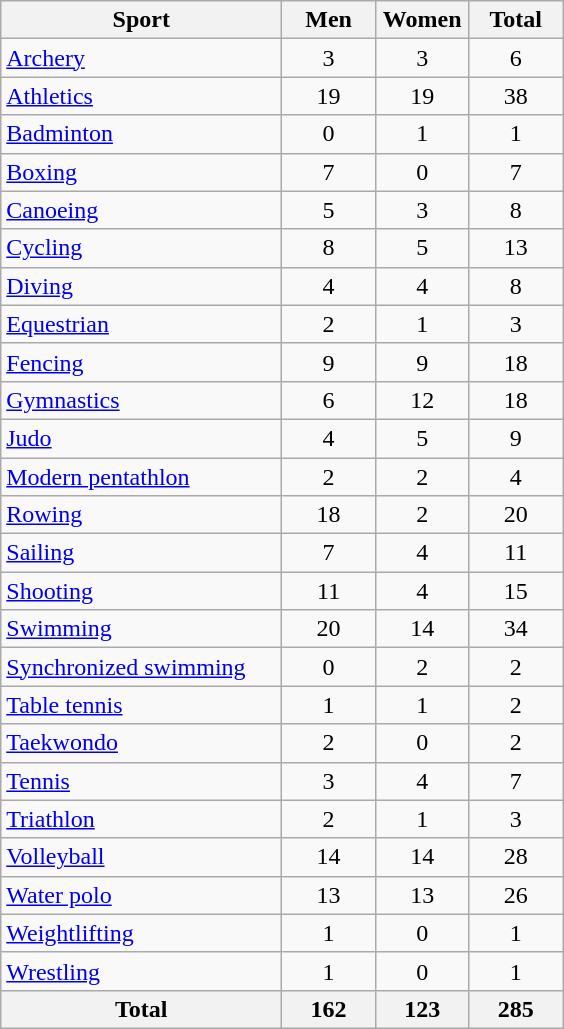<table class="wikitable sortable" style="text-align:center;">
<tr>
<th width=180>Sport</th>
<th width=55>Men</th>
<th width=55>Women</th>
<th width=55>Total</th>
</tr>
<tr>
<td align=left><a href='#'>Archery</a></td>
<td>3</td>
<td>3</td>
<td>6</td>
</tr>
<tr>
<td align=left><a href='#'>Athletics</a></td>
<td>19</td>
<td>19</td>
<td>38</td>
</tr>
<tr>
<td align=left><a href='#'>Badminton</a></td>
<td>0</td>
<td>1</td>
<td>1</td>
</tr>
<tr>
<td align=left><a href='#'>Boxing</a></td>
<td>7</td>
<td>0</td>
<td>7</td>
</tr>
<tr>
<td align=left><a href='#'>Canoeing</a></td>
<td>5</td>
<td>3</td>
<td>8</td>
</tr>
<tr>
<td align=left><a href='#'>Cycling</a></td>
<td>8</td>
<td>5</td>
<td>13</td>
</tr>
<tr>
<td align=left><a href='#'>Diving</a></td>
<td>4</td>
<td>4</td>
<td>8</td>
</tr>
<tr>
<td align=left><a href='#'>Equestrian</a></td>
<td>2</td>
<td>1</td>
<td>3</td>
</tr>
<tr>
<td align=left><a href='#'>Fencing</a></td>
<td>9</td>
<td>9</td>
<td>18</td>
</tr>
<tr>
<td align=left><a href='#'>Gymnastics</a></td>
<td>6</td>
<td>12</td>
<td>18</td>
</tr>
<tr>
<td align=left><a href='#'>Judo</a></td>
<td>4</td>
<td>5</td>
<td>9</td>
</tr>
<tr>
<td align=left><a href='#'>Modern pentathlon</a></td>
<td>2</td>
<td>2</td>
<td>4</td>
</tr>
<tr>
<td align=left><a href='#'>Rowing</a></td>
<td>18</td>
<td>2</td>
<td>20</td>
</tr>
<tr>
<td align=left><a href='#'>Sailing</a></td>
<td>7</td>
<td>4</td>
<td>11</td>
</tr>
<tr>
<td align=left><a href='#'>Shooting</a></td>
<td>11</td>
<td>4</td>
<td>15</td>
</tr>
<tr>
<td align=left><a href='#'>Swimming</a></td>
<td>20</td>
<td>14</td>
<td>34</td>
</tr>
<tr>
<td align=left><a href='#'>Synchronized swimming</a></td>
<td>0</td>
<td>2</td>
<td>2</td>
</tr>
<tr>
<td align=left><a href='#'>Table tennis</a></td>
<td>1</td>
<td>1</td>
<td>2</td>
</tr>
<tr>
<td align=left><a href='#'>Taekwondo</a></td>
<td>2</td>
<td>0</td>
<td>2</td>
</tr>
<tr>
<td align=left><a href='#'>Tennis</a></td>
<td>3</td>
<td>4</td>
<td>7</td>
</tr>
<tr>
<td align=left><a href='#'>Triathlon</a></td>
<td>2</td>
<td>1</td>
<td>3</td>
</tr>
<tr>
<td align=left><a href='#'>Volleyball</a></td>
<td>14</td>
<td>14</td>
<td>28</td>
</tr>
<tr>
<td align=left><a href='#'>Water polo</a></td>
<td>13</td>
<td>13</td>
<td>26</td>
</tr>
<tr>
<td align=left><a href='#'>Weightlifting</a></td>
<td>1</td>
<td>0</td>
<td>1</td>
</tr>
<tr>
<td align=left><a href='#'>Wrestling</a></td>
<td>1</td>
<td>0</td>
<td>1</td>
</tr>
<tr class="sortbottom">
<th>Total</th>
<th>162</th>
<th>123</th>
<th>285</th>
</tr>
</table>
